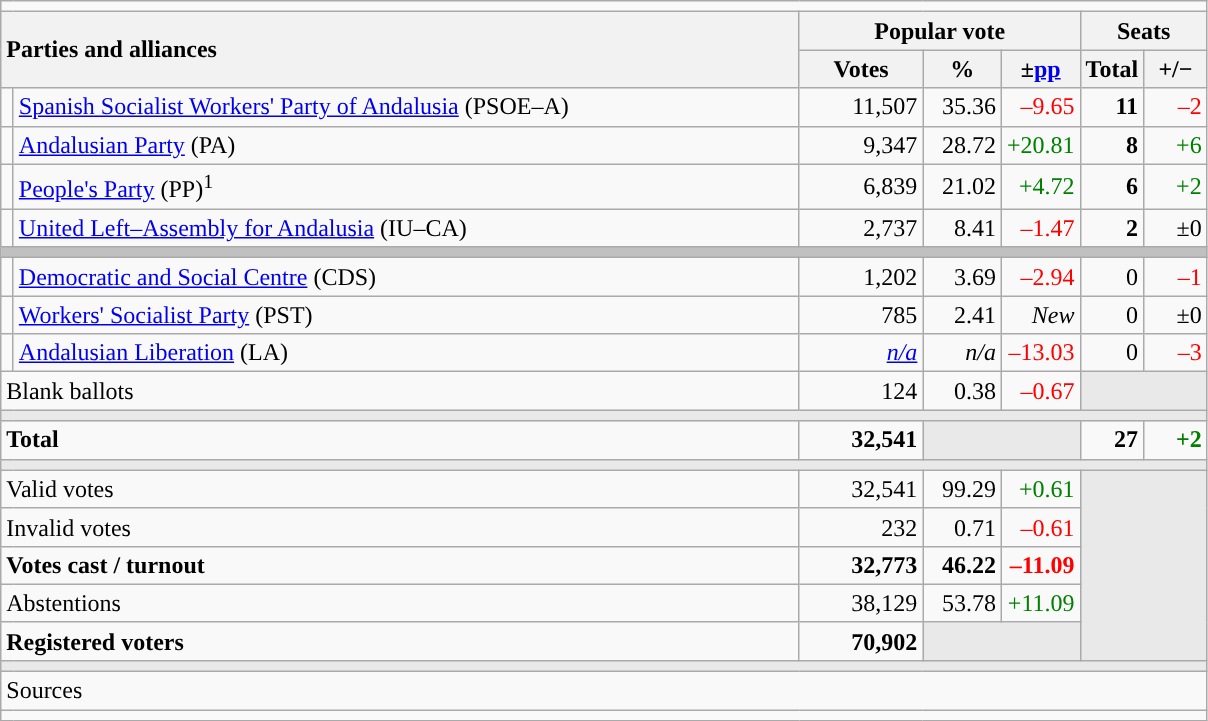<table class="wikitable" style="text-align:right;">
<tr>
<td colspan="7"></td>
</tr>
<tr>
<th style="text-align:left;" rowspan="2" colspan="2" width="525">Parties and alliances</th>
<th colspan="3">Popular vote</th>
<th colspan="2">Seats</th>
</tr>
<tr>
<th width="75">Votes</th>
<th width="45">%</th>
<th width="45">±<a href='#'>pp</a></th>
<th width="35">Total</th>
<th width="35">+/−</th>
</tr>
<tr>
<td width="1" style="color:inherit;background:"></td>
<td align="left"><a href='#'>Spanish Socialist Workers' Party of Andalusia</a> (PSOE–A)</td>
<td>11,507</td>
<td>35.36</td>
<td style="color:red;">–9.65</td>
<td><strong>11</strong></td>
<td style="color:red;">–2</td>
</tr>
<tr>
<td style="color:inherit;background:"></td>
<td align="left"><a href='#'>Andalusian Party</a> (PA)</td>
<td>9,347</td>
<td>28.72</td>
<td style="color:green;">+20.81</td>
<td><strong>8</strong></td>
<td style="color:green;">+6</td>
</tr>
<tr>
<td style="color:inherit;background:"></td>
<td align="left"><a href='#'>People's Party</a> (PP)<sup>1</sup></td>
<td>6,839</td>
<td>21.02</td>
<td style="color:green;">+4.72</td>
<td><strong>6</strong></td>
<td style="color:green;">+2</td>
</tr>
<tr>
<td style="color:inherit;background:"></td>
<td align="left"><a href='#'>United Left–Assembly for Andalusia</a> (IU–CA)</td>
<td>2,737</td>
<td>8.41</td>
<td style="color:red;">–1.47</td>
<td><strong>2</strong></td>
<td>±0</td>
</tr>
<tr>
<td colspan="7" bgcolor="#C0C0C0"></td>
</tr>
<tr>
<td style="color:inherit;background:"></td>
<td align="left"><a href='#'>Democratic and Social Centre</a> (CDS)</td>
<td>1,202</td>
<td>3.69</td>
<td style="color:red;">–2.94</td>
<td>0</td>
<td style="color:red;">–1</td>
</tr>
<tr>
<td style="color:inherit;background:"></td>
<td align="left"><a href='#'>Workers' Socialist Party</a> (PST)</td>
<td>785</td>
<td>2.41</td>
<td><em>New</em></td>
<td>0</td>
<td>±0</td>
</tr>
<tr>
<td style="color:inherit;background:"></td>
<td align="left"><a href='#'>Andalusian Liberation</a> (LA)</td>
<td><em><a href='#'>n/a</a></em></td>
<td><em>n/a</em></td>
<td style="color:red;">–13.03</td>
<td>0</td>
<td style="color:red;">–3</td>
</tr>
<tr>
<td align="left" colspan="2">Blank ballots</td>
<td>124</td>
<td>0.38</td>
<td style="color:red;">–0.67</td>
<td bgcolor="#E9E9E9" colspan="2"></td>
</tr>
<tr>
<td colspan="7" bgcolor="#E9E9E9"></td>
</tr>
<tr style="font-weight:bold;">
<td align="left" colspan="2">Total</td>
<td>32,541</td>
<td bgcolor="#E9E9E9" colspan="2"></td>
<td>27</td>
<td style="color:green;">+2</td>
</tr>
<tr>
<td colspan="7" bgcolor="#E9E9E9"></td>
</tr>
<tr>
<td align="left" colspan="2">Valid votes</td>
<td>32,541</td>
<td>99.29</td>
<td style="color:green;">+0.61</td>
<td bgcolor="#E9E9E9" colspan="2" rowspan="5"></td>
</tr>
<tr>
<td align="left" colspan="2">Invalid votes</td>
<td>232</td>
<td>0.71</td>
<td style="color:red;">–0.61</td>
</tr>
<tr style="font-weight:bold;">
<td align="left" colspan="2">Votes cast / turnout</td>
<td>32,773</td>
<td>46.22</td>
<td style="color:red;">–11.09</td>
</tr>
<tr>
<td align="left" colspan="2">Abstentions</td>
<td>38,129</td>
<td>53.78</td>
<td style="color:green;">+11.09</td>
</tr>
<tr style="font-weight:bold;">
<td align="left" colspan="2">Registered voters</td>
<td>70,902</td>
<td bgcolor="#E9E9E9" colspan="2"></td>
</tr>
<tr>
<td colspan="7" bgcolor="#E9E9E9"></td>
</tr>
<tr>
<td align="left" colspan="7">Sources</td>
</tr>
<tr>
<td colspan="7" style="text-align:left; max-width:790px;"></td>
</tr>
</table>
